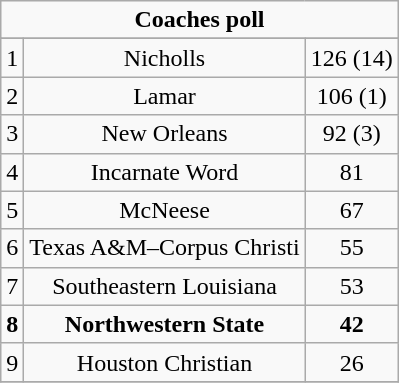<table class="wikitable">
<tr align="center">
<td align="center" Colspan="3"><strong>Coaches poll</strong></td>
</tr>
<tr align="center">
</tr>
<tr align="center">
<td>1</td>
<td>Nicholls</td>
<td>126 (14)</td>
</tr>
<tr align="center">
<td>2</td>
<td>Lamar</td>
<td>106 (1)</td>
</tr>
<tr align="center">
<td>3</td>
<td>New Orleans</td>
<td>92 (3)</td>
</tr>
<tr align="center">
<td>4</td>
<td>Incarnate Word</td>
<td>81</td>
</tr>
<tr align="center">
<td>5</td>
<td>McNeese</td>
<td>67</td>
</tr>
<tr align="center">
<td>6</td>
<td>Texas A&M–Corpus Christi</td>
<td>55</td>
</tr>
<tr align="center">
<td>7</td>
<td>Southeastern Louisiana</td>
<td>53</td>
</tr>
<tr align="center">
<td><strong>8</strong></td>
<td><strong>Northwestern State</strong></td>
<td><strong>42</strong></td>
</tr>
<tr align="center">
<td>9</td>
<td>Houston Christian</td>
<td>26</td>
</tr>
<tr align="center">
</tr>
</table>
